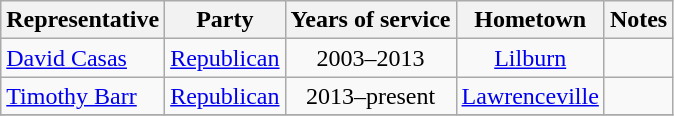<table class=wikitable style="text-align:center">
<tr>
<th>Representative</th>
<th>Party</th>
<th>Years of service</th>
<th>Hometown</th>
<th>Notes</th>
</tr>
<tr>
<td align=left nowrap><a href='#'>David Casas</a></td>
<td><a href='#'>Republican</a></td>
<td>2003–2013</td>
<td><a href='#'>Lilburn</a></td>
<td></td>
</tr>
<tr>
<td align=left nowrap><a href='#'>Timothy Barr</a></td>
<td><a href='#'>Republican</a></td>
<td>2013–present</td>
<td><a href='#'>Lawrenceville</a></td>
<td></td>
</tr>
<tr>
</tr>
</table>
